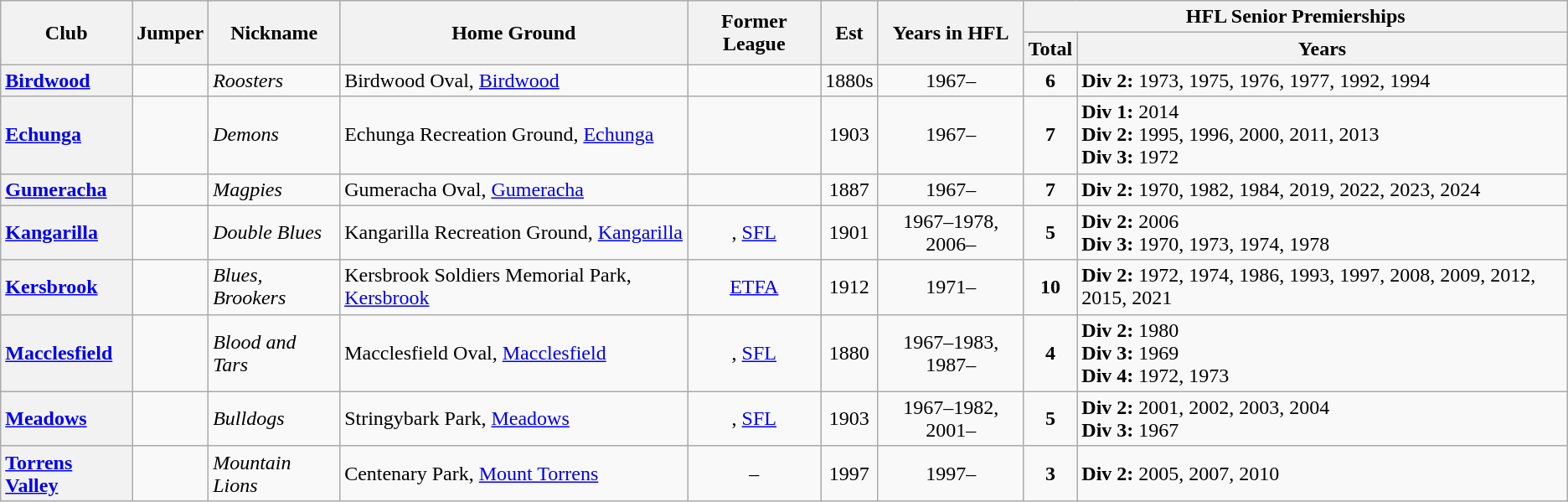<table class="wikitable sortable">
<tr>
<th rowspan="2">Club</th>
<th rowspan="2">Jumper</th>
<th rowspan="2">Nickname</th>
<th rowspan="2">Home Ground</th>
<th rowspan="2">Former League</th>
<th rowspan="2">Est</th>
<th rowspan="2">Years in HFL</th>
<th colspan="2">HFL Senior Premierships</th>
</tr>
<tr>
<th>Total</th>
<th>Years</th>
</tr>
<tr>
<th style="text-align:left"><a href='#'>Birdwood</a></th>
<td></td>
<td><em>Roosters</em></td>
<td>Birdwood Oval, <a href='#'>Birdwood</a></td>
<td align='center'></td>
<td align='center'>1880s</td>
<td align='center'>1967–</td>
<td align='center'><strong>6</strong></td>
<td><strong>Div 2:</strong> 1973, 1975, 1976, 1977, 1992, 1994</td>
</tr>
<tr>
<th style="text-align:left"><a href='#'>Echunga</a></th>
<td></td>
<td><em>Demons</em></td>
<td>Echunga Recreation Ground, <a href='#'>Echunga</a></td>
<td align='center'></td>
<td align='center'>1903</td>
<td align='center'>1967–</td>
<td align='center'><strong>7</strong></td>
<td><strong>Div 1:</strong> 2014<br><strong>Div 2:</strong> 1995, 1996, 2000, 2011, 2013<br><strong>Div 3:</strong> 1972</td>
</tr>
<tr>
<th style="text-align:left"><a href='#'>Gumeracha</a></th>
<td></td>
<td><em>Magpies</em></td>
<td>Gumeracha Oval, <a href='#'>Gumeracha</a></td>
<td align='center'></td>
<td align='center'>1887</td>
<td align='center'>1967–</td>
<td align='center'><strong>7</strong></td>
<td><strong>Div 2:</strong> 1970, 1982, 1984, 2019, 2022, 2023, 2024</td>
</tr>
<tr>
<th style="text-align:left"><a href='#'>Kangarilla</a></th>
<td></td>
<td><em>Double Blues</em></td>
<td>Kangarilla Recreation Ground, <a href='#'>Kangarilla</a></td>
<td align='center'>, <a href='#'>SFL</a></td>
<td align='center'>1901</td>
<td align='center'>1967–1978, 2006–</td>
<td align='center'><strong>5</strong></td>
<td><strong>Div 2:</strong> 2006<br><strong>Div 3:</strong> 1970, 1973, 1974, 1978</td>
</tr>
<tr>
<th style="text-align:left"><a href='#'>Kersbrook</a></th>
<td></td>
<td><em>Blues,</em> <em>Brookers</em></td>
<td>Kersbrook Soldiers Memorial Park, <a href='#'>Kersbrook</a></td>
<td align='center'><a href='#'>ETFA</a></td>
<td align='center'>1912</td>
<td align='center'>1971–</td>
<td align='center'><strong>10</strong></td>
<td><strong>Div 2:</strong> 1972, 1974, 1986, 1993, 1997, 2008, 2009, 2012, 2015, 2021</td>
</tr>
<tr>
<th style="text-align:left"><a href='#'>Macclesfield</a></th>
<td></td>
<td><em>Blood and Tars</em></td>
<td>Macclesfield Oval, <a href='#'>Macclesfield</a></td>
<td align='center'>, <a href='#'>SFL</a></td>
<td align='center'>1880</td>
<td align='center'>1967–1983, 1987–</td>
<td align='center'><strong>4</strong></td>
<td><strong>Div 2:</strong> 1980<br><strong>Div 3:</strong> 1969<br><strong>Div 4:</strong> 1972, 1973</td>
</tr>
<tr>
<th style="text-align:left"><a href='#'>Meadows</a></th>
<td></td>
<td><em>Bulldogs</em></td>
<td>Stringybark Park, <a href='#'>Meadows</a></td>
<td align='center'>, <a href='#'>SFL</a></td>
<td align='center'>1903</td>
<td align='center'>1967–1982, 2001–</td>
<td align='center'><strong>5</strong></td>
<td><strong>Div 2:</strong> 2001, 2002, 2003, 2004<br><strong>Div 3:</strong> 1967</td>
</tr>
<tr>
<th style="text-align:left"><a href='#'>Torrens Valley</a></th>
<td></td>
<td><em>Mountain Lions</em></td>
<td>Centenary Park, <a href='#'>Mount Torrens</a></td>
<td align='center'>–</td>
<td align='center'>1997</td>
<td align='center'>1997–</td>
<td align='center'><strong>3</strong></td>
<td><strong>Div 2:</strong> 2005, 2007, 2010</td>
</tr>
</table>
